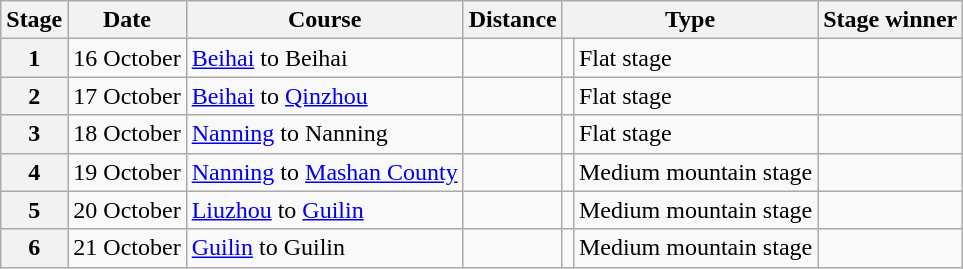<table class="wikitable">
<tr>
<th scope="col">Stage</th>
<th scope="col">Date</th>
<th scope="col">Course</th>
<th scope="col">Distance</th>
<th scope="col" colspan="2">Type</th>
<th scope="col">Stage winner</th>
</tr>
<tr>
<th scope="row" style="text-align:center;">1</th>
<td style="text-align:center;">16 October</td>
<td><a href='#'>Beihai</a> to Beihai</td>
<td style="text-align:center;"></td>
<td></td>
<td>Flat stage</td>
<td></td>
</tr>
<tr>
<th scope="row" style="text-align:center;">2</th>
<td style="text-align:center;">17 October</td>
<td><a href='#'>Beihai</a> to <a href='#'>Qinzhou</a></td>
<td style="text-align:center;"></td>
<td></td>
<td>Flat stage</td>
<td></td>
</tr>
<tr>
<th scope="row" style="text-align:center;">3</th>
<td style="text-align:center;">18 October</td>
<td><a href='#'>Nanning</a> to Nanning</td>
<td style="text-align:center;"></td>
<td></td>
<td>Flat stage</td>
<td></td>
</tr>
<tr>
<th scope="row" style="text-align:center;">4</th>
<td style="text-align:center;">19 October</td>
<td><a href='#'>Nanning</a> to <a href='#'>Mashan County</a></td>
<td style="text-align:center;"></td>
<td></td>
<td>Medium mountain stage</td>
<td></td>
</tr>
<tr>
<th scope="row" style="text-align:center;">5</th>
<td style="text-align:center;">20 October</td>
<td><a href='#'>Liuzhou</a> to <a href='#'>Guilin</a></td>
<td style="text-align:center;"></td>
<td></td>
<td>Medium mountain stage</td>
<td></td>
</tr>
<tr>
<th scope="row" style="text-align:center;">6</th>
<td style="text-align:center;">21 October</td>
<td><a href='#'>Guilin</a> to Guilin</td>
<td style="text-align:center;"></td>
<td></td>
<td>Medium mountain stage</td>
<td></td>
</tr>
</table>
